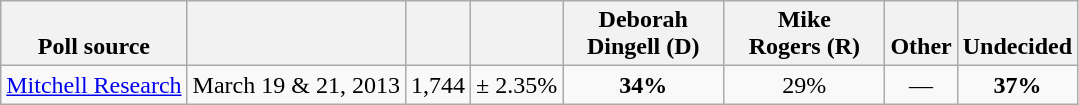<table class="wikitable" style="text-align:center">
<tr valign= bottom>
<th>Poll source</th>
<th></th>
<th></th>
<th></th>
<th style="width:100px;">Deborah<br>Dingell (D)</th>
<th style="width:100px;">Mike<br>Rogers (R)</th>
<th>Other</th>
<th>Undecided</th>
</tr>
<tr>
<td align=left><a href='#'>Mitchell Research</a></td>
<td>March 19 & 21, 2013</td>
<td>1,744</td>
<td>± 2.35%</td>
<td><strong>34%</strong></td>
<td>29%</td>
<td>—</td>
<td><strong>37%</strong></td>
</tr>
</table>
